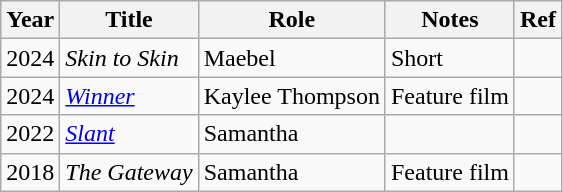<table class="wikitable">
<tr>
<th>Year</th>
<th>Title</th>
<th>Role</th>
<th>Notes</th>
<th>Ref</th>
</tr>
<tr>
<td>2024</td>
<td><em>Skin to Skin</em></td>
<td>Maebel</td>
<td>Short</td>
<td></td>
</tr>
<tr>
<td>2024</td>
<td><em><a href='#'>Winner</a> </em></td>
<td>Kaylee Thompson</td>
<td>Feature film</td>
<td></td>
</tr>
<tr>
<td>2022</td>
<td><em><a href='#'>Slant</a></em></td>
<td>Samantha</td>
<td></td>
<td></td>
</tr>
<tr>
<td>2018</td>
<td><em>The Gateway</em></td>
<td>Samantha</td>
<td>Feature film</td>
<td></td>
</tr>
</table>
